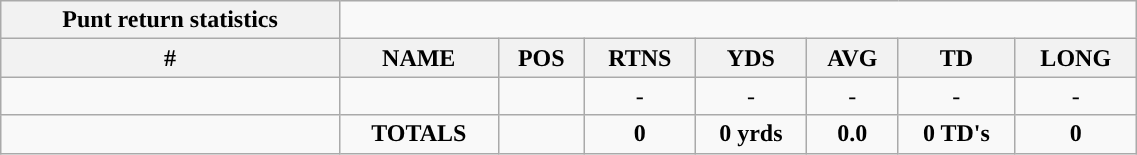<table style="width:60%; text-align:center;" class="wikitable collapsible collapsed">
<tr>
<th style="text-align:center; ">Punt return statistics</th>
</tr>
<tr>
<th>#</th>
<th>NAME</th>
<th>POS</th>
<th>RTNS</th>
<th>YDS</th>
<th>AVG</th>
<th>TD</th>
<th>LONG</th>
</tr>
<tr>
<td></td>
<td></td>
<td></td>
<td>-</td>
<td>-</td>
<td>-</td>
<td>-</td>
<td>-</td>
</tr>
<tr>
<td></td>
<td><strong>TOTALS</strong></td>
<td></td>
<td><strong>0</strong></td>
<td><strong>0 yrds</strong></td>
<td><strong>0.0</strong></td>
<td><strong>0 TD's</strong></td>
<td><strong>0</strong></td>
</tr>
</table>
